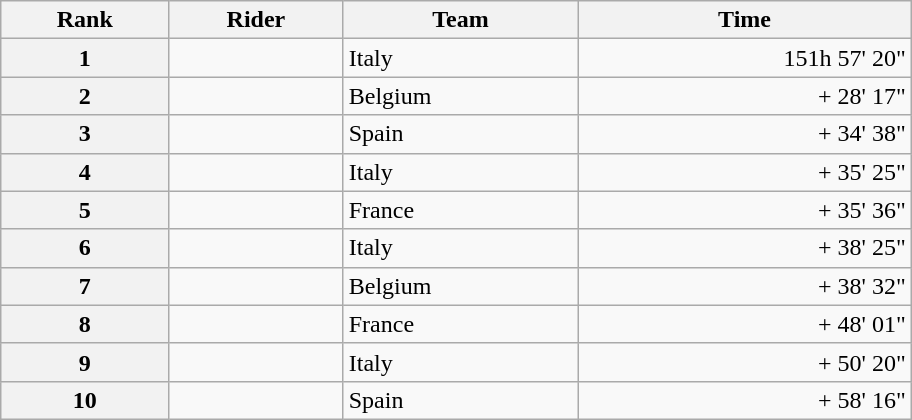<table class="wikitable" style="width:38em;margin-bottom:0;">
<tr>
<th scope="col">Rank</th>
<th scope="col">Rider</th>
<th scope="col">Team</th>
<th scope="col">Time</th>
</tr>
<tr>
<th scope="row">1</th>
<td></td>
<td>Italy</td>
<td style="text-align:right;">151h 57' 20"</td>
</tr>
<tr>
<th scope="row">2</th>
<td></td>
<td>Belgium</td>
<td style="text-align:right;">+ 28' 17"</td>
</tr>
<tr>
<th scope="row">3</th>
<td></td>
<td>Spain</td>
<td style="text-align:right;">+ 34' 38"</td>
</tr>
<tr>
<th scope="row">4</th>
<td></td>
<td>Italy</td>
<td style="text-align:right;">+ 35' 25"</td>
</tr>
<tr>
<th scope="row">5</th>
<td></td>
<td>France</td>
<td style="text-align:right;">+ 35' 36"</td>
</tr>
<tr>
<th scope="row">6</th>
<td></td>
<td>Italy</td>
<td style="text-align:right;">+ 38' 25"</td>
</tr>
<tr>
<th scope="row">7</th>
<td></td>
<td>Belgium</td>
<td style="text-align:right;">+ 38' 32"</td>
</tr>
<tr>
<th scope="row">8</th>
<td></td>
<td>France</td>
<td style="text-align:right;">+ 48' 01"</td>
</tr>
<tr>
<th scope="row">9</th>
<td></td>
<td>Italy</td>
<td style="text-align:right;">+ 50' 20"</td>
</tr>
<tr>
<th scope="row">10</th>
<td></td>
<td>Spain</td>
<td style="text-align:right;">+ 58' 16"</td>
</tr>
</table>
